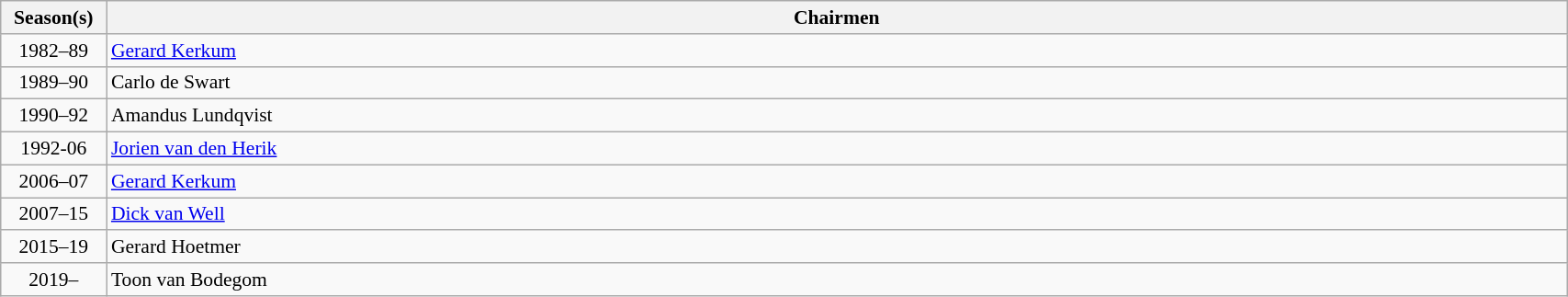<table class="wikitable" width="90%" style="font-size: 90%">
<tr>
<th width="70">Season(s)</th>
<th>Chairmen</th>
</tr>
<tr>
<td align="center">1982–89</td>
<td> <a href='#'>Gerard Kerkum</a></td>
</tr>
<tr>
<td align="center">1989–90</td>
<td> Carlo de Swart</td>
</tr>
<tr>
<td align="center">1990–92</td>
<td> Amandus Lundqvist</td>
</tr>
<tr>
<td align="center">1992-06</td>
<td> <a href='#'>Jorien van den Herik</a></td>
</tr>
<tr>
<td align="center">2006–07</td>
<td> <a href='#'>Gerard Kerkum</a></td>
</tr>
<tr>
<td align="center">2007–15</td>
<td> <a href='#'>Dick van Well</a></td>
</tr>
<tr>
<td align="center">2015–19</td>
<td> Gerard Hoetmer</td>
</tr>
<tr>
<td align="center">2019–</td>
<td> Toon van Bodegom</td>
</tr>
</table>
